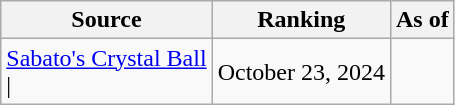<table class="wikitable" style="text-align:center">
<tr>
<th>Source</th>
<th>Ranking</th>
<th>As of</th>
</tr>
<tr>
<td align=left><a href='#'>Sabato's Crystal Ball</a><br>| </td>
<td>October 23, 2024</td>
</tr>
</table>
